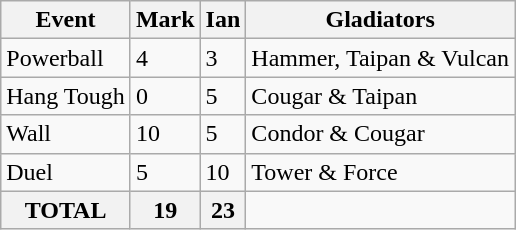<table class="wikitable">
<tr>
<th>Event</th>
<th>Mark</th>
<th>Ian</th>
<th>Gladiators</th>
</tr>
<tr>
<td>Powerball</td>
<td>4</td>
<td>3</td>
<td>Hammer, Taipan & Vulcan</td>
</tr>
<tr>
<td>Hang Tough</td>
<td>0</td>
<td>5</td>
<td>Cougar & Taipan</td>
</tr>
<tr>
<td>Wall</td>
<td>10</td>
<td>5</td>
<td>Condor & Cougar</td>
</tr>
<tr>
<td>Duel</td>
<td>5</td>
<td>10</td>
<td>Tower & Force</td>
</tr>
<tr>
<th>TOTAL</th>
<th>19</th>
<th>23</th>
</tr>
</table>
